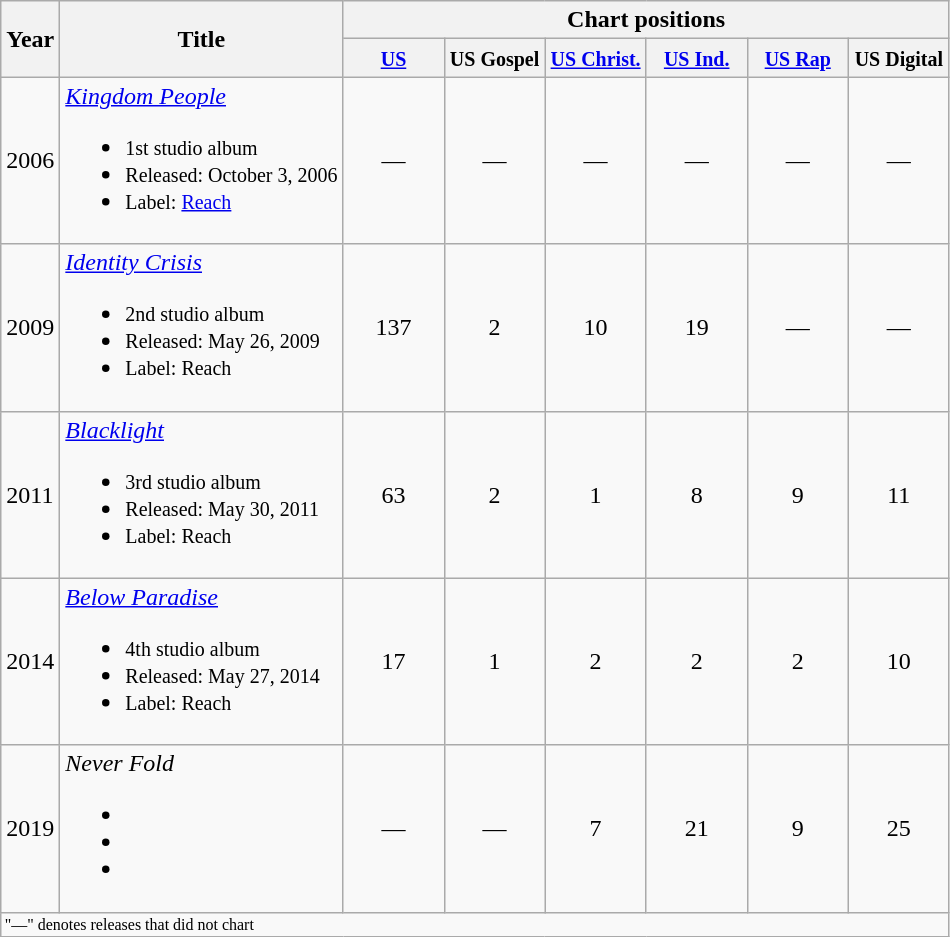<table class="wikitable">
<tr>
<th rowspan="2">Year</th>
<th rowspan="2">Title</th>
<th colspan="6">Chart positions</th>
</tr>
<tr>
<th width="60"><small><a href='#'>US</a></small></th>
<th width="60"><small>US Gospel</small></th>
<th width="60"><small><a href='#'>US Christ.</a></small></th>
<th width="60"><small><a href='#'>US Ind.</a></small></th>
<th width="60"><small><a href='#'>US Rap</a></small></th>
<th width="60"><small>US Digital</small></th>
</tr>
<tr>
<td>2006</td>
<td><em><a href='#'>Kingdom People</a></em><br><ul><li><small>1st studio album</small></li><li><small>Released: October 3, 2006</small></li><li><small>Label: <a href='#'>Reach</a></small></li></ul></td>
<td align="center">—</td>
<td align="center">—</td>
<td align="center">—</td>
<td align="center">—</td>
<td align="center">—</td>
<td align="center">—</td>
</tr>
<tr>
<td>2009</td>
<td><em><a href='#'>Identity Crisis</a></em><br><ul><li><small>2nd studio album</small></li><li><small>Released: May 26, 2009</small></li><li><small>Label: Reach</small></li></ul></td>
<td align="center">137</td>
<td align="center">2</td>
<td align="center">10</td>
<td align="center">19</td>
<td align="center">—</td>
<td align="center">—</td>
</tr>
<tr>
<td>2011</td>
<td><em><a href='#'>Blacklight</a></em><br><ul><li><small>3rd studio album</small></li><li><small>Released: May 30, 2011</small></li><li><small>Label: Reach</small></li></ul></td>
<td align="center">63</td>
<td align="center">2</td>
<td align="center">1</td>
<td align="center">8</td>
<td align="center">9</td>
<td align="center">11</td>
</tr>
<tr>
<td>2014</td>
<td><em><a href='#'>Below Paradise</a></em><br><ul><li><small>4th studio album</small></li><li><small>Released: May 27, 2014</small></li><li><small>Label: Reach</small></li></ul></td>
<td align="center">17</td>
<td align="center">1</td>
<td align="center">2</td>
<td align="center">2</td>
<td align="center">2</td>
<td align="center">10</td>
</tr>
<tr>
<td>2019</td>
<td><em>Never Fold</em><br><ul><li></li><li></li><li></li></ul></td>
<td align="center">—</td>
<td align="center">—</td>
<td align="center">7</td>
<td align="center">21</td>
<td align="center">9</td>
<td align="center">25</td>
</tr>
<tr>
<td colspan="10" style="font-size:8pt">"—" denotes releases that did not chart</td>
</tr>
</table>
